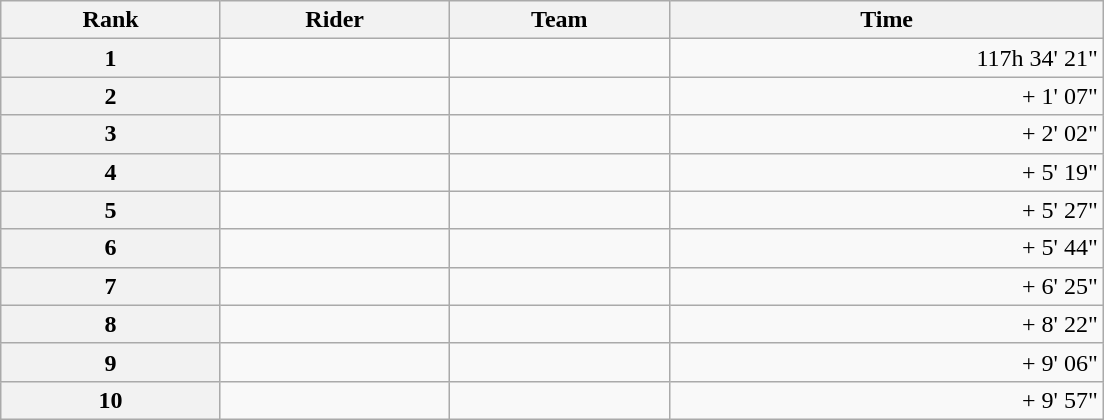<table class="wikitable" style="width:46em;margin-bottom:0;">
<tr>
<th scope="col">Rank</th>
<th scope="col">Rider</th>
<th scope="col">Team</th>
<th scope="col">Time</th>
</tr>
<tr>
<th scope="row">1</th>
<td></td>
<td></td>
<td style="text-align:right;">117h 34' 21"</td>
</tr>
<tr>
<th scope="row">2</th>
<td></td>
<td></td>
<td style="text-align:right;">+ 1' 07"</td>
</tr>
<tr>
<th scope="row">3</th>
<td></td>
<td></td>
<td style="text-align:right;">+ 2' 02"</td>
</tr>
<tr>
<th scope="row">4</th>
<td></td>
<td></td>
<td style="text-align:right;">+ 5' 19"</td>
</tr>
<tr>
<th scope="row">5</th>
<td></td>
<td></td>
<td style="text-align:right;">+ 5' 27"</td>
</tr>
<tr>
<th scope="row">6</th>
<td></td>
<td></td>
<td style="text-align:right;">+ 5' 44"</td>
</tr>
<tr>
<th scope="row">7</th>
<td></td>
<td></td>
<td style="text-align:right;">+ 6' 25"</td>
</tr>
<tr>
<th scope="row">8</th>
<td></td>
<td></td>
<td style="text-align:right;">+ 8' 22"</td>
</tr>
<tr>
<th scope="row">9</th>
<td></td>
<td></td>
<td style="text-align:right;">+ 9' 06"</td>
</tr>
<tr>
<th scope="row">10</th>
<td></td>
<td></td>
<td style="text-align:right;">+ 9' 57"</td>
</tr>
</table>
